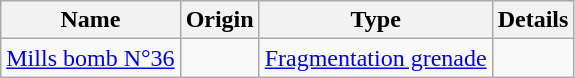<table class="wikitable">
<tr>
<th>Name</th>
<th>Origin</th>
<th>Type</th>
<th>Details</th>
</tr>
<tr>
<td><a href='#'>Mills bomb N°36</a></td>
<td></td>
<td><a href='#'>Fragmentation grenade</a></td>
<td></td>
</tr>
</table>
